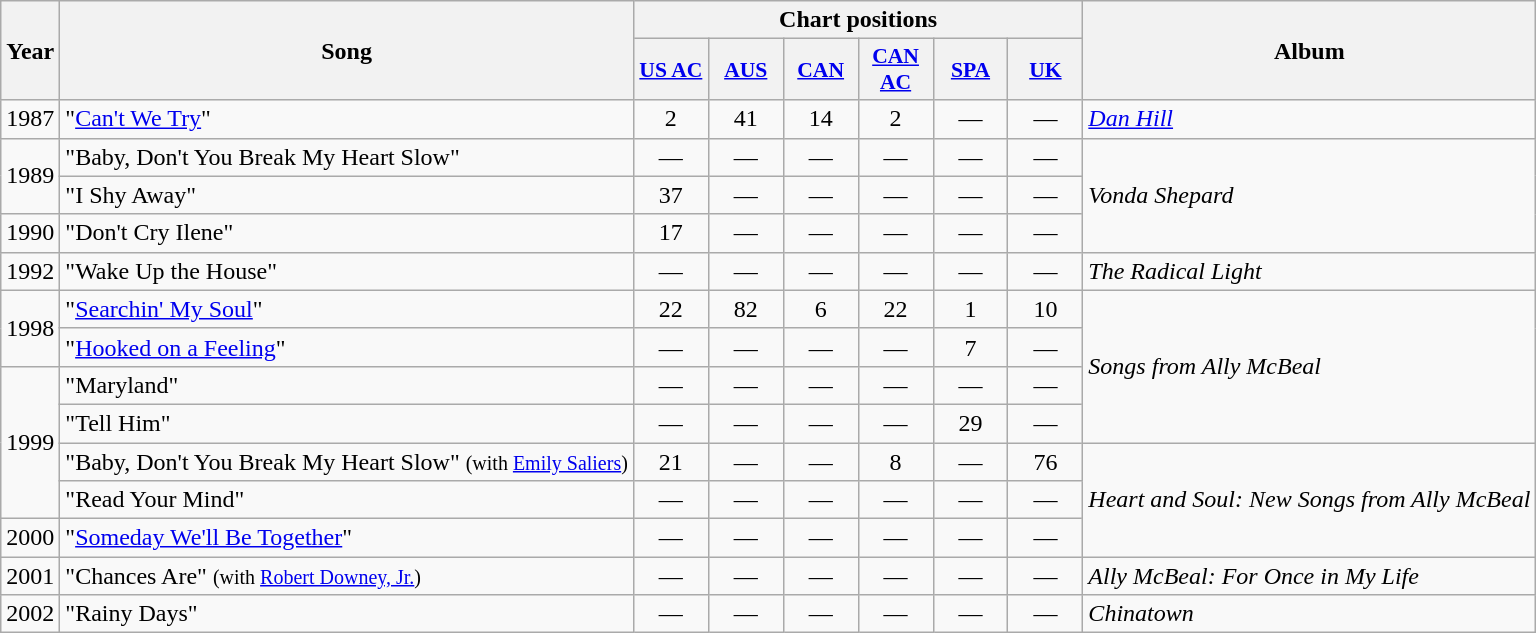<table class="wikitable">
<tr>
<th rowspan="2">Year</th>
<th rowspan="2">Song</th>
<th colspan="6">Chart positions</th>
<th rowspan="2">Album</th>
</tr>
<tr>
<th scope="col" style="width:3em; font-size:90%"><a href='#'>US AC</a></th>
<th scope="col" style="width:3em; font-size:90%"><a href='#'>AUS</a><br></th>
<th scope="col" style="width:3em; font-size:90%"><a href='#'>CAN</a></th>
<th scope="col" style="width:3em; font-size:90%"><a href='#'>CAN AC</a></th>
<th scope="col" style="width:3em; font-size:90%"><a href='#'>SPA</a></th>
<th scope="col" style="width:3em; font-size:90%"><a href='#'>UK</a><br></th>
</tr>
<tr>
<td>1987</td>
<td>"<a href='#'>Can't We Try</a>" </td>
<td align="center">2</td>
<td align="center">41</td>
<td align="center">14</td>
<td align="center">2</td>
<td align="center">—</td>
<td align="center">—</td>
<td><em><a href='#'>Dan Hill</a></em></td>
</tr>
<tr>
<td rowspan=2>1989</td>
<td>"Baby, Don't You Break My Heart Slow"</td>
<td align="center">—</td>
<td align="center">—</td>
<td align="center">—</td>
<td align="center">—</td>
<td align="center">—</td>
<td align="center">—</td>
<td rowspan=3><em>Vonda Shepard</em></td>
</tr>
<tr>
<td>"I Shy Away"</td>
<td align="center">37</td>
<td align="center">—</td>
<td align="center">—</td>
<td align="center">—</td>
<td align="center">—</td>
<td align="center">—</td>
</tr>
<tr>
<td>1990</td>
<td>"Don't Cry Ilene"</td>
<td align="center">17</td>
<td align="center">—</td>
<td align="center">—</td>
<td align="center">—</td>
<td align="center">—</td>
<td align="center">—</td>
</tr>
<tr>
<td>1992</td>
<td>"Wake Up the House"</td>
<td align="center">—</td>
<td align="center">—</td>
<td align="center">—</td>
<td align="center">—</td>
<td align="center">—</td>
<td align="center">—</td>
<td><em>The Radical Light</em></td>
</tr>
<tr>
<td rowspan=2>1998</td>
<td>"<a href='#'>Searchin' My Soul</a>"</td>
<td align="center">22</td>
<td align="center">82</td>
<td align="center">6</td>
<td align="center">22</td>
<td align="center">1</td>
<td align="center">10</td>
<td rowspan=4><em>Songs from Ally McBeal</em></td>
</tr>
<tr>
<td>"<a href='#'>Hooked on a Feeling</a>"</td>
<td align="center">—</td>
<td align="center">—</td>
<td align="center">—</td>
<td align="center">—</td>
<td align="center">7</td>
<td align="center">—</td>
</tr>
<tr>
<td rowspan=4>1999</td>
<td>"Maryland"</td>
<td align="center">—</td>
<td align="center">—</td>
<td align="center">—</td>
<td align="center">—</td>
<td align="center">—</td>
<td align="center">—</td>
</tr>
<tr>
<td>"Tell Him"</td>
<td align="center">—</td>
<td align="center">—</td>
<td align="center">—</td>
<td align="center">—</td>
<td align="center">29</td>
<td align="center">—</td>
</tr>
<tr>
<td>"Baby, Don't You Break My Heart Slow" <small>(with <a href='#'>Emily Saliers</a>)</small></td>
<td align="center">21</td>
<td align="center">—</td>
<td align="center">—</td>
<td align="center">8</td>
<td align="center">—</td>
<td align="center">76</td>
<td rowspan=3><em>Heart and Soul: New Songs from Ally McBeal</em></td>
</tr>
<tr>
<td>"Read Your Mind"</td>
<td align="center">—</td>
<td align="center">—</td>
<td align="center">—</td>
<td align="center">—</td>
<td align="center">—</td>
<td align="center">—</td>
</tr>
<tr>
<td>2000</td>
<td>"<a href='#'>Someday We'll Be Together</a>"</td>
<td align="center">—</td>
<td align="center">—</td>
<td align="center">—</td>
<td align="center">—</td>
<td align="center">—</td>
<td align="center">—</td>
</tr>
<tr>
<td>2001</td>
<td>"Chances Are" <small>(with <a href='#'>Robert Downey, Jr.</a>)</small></td>
<td align="center">—</td>
<td align="center">—</td>
<td align="center">—</td>
<td align="center">—</td>
<td align="center">—</td>
<td align="center">—</td>
<td><em>Ally McBeal: For Once in My Life</em></td>
</tr>
<tr>
<td>2002</td>
<td>"Rainy Days"</td>
<td align="center">—</td>
<td align="center">—</td>
<td align="center">—</td>
<td align="center">—</td>
<td align="center">—</td>
<td align="center">—</td>
<td><em>Chinatown</em></td>
</tr>
</table>
